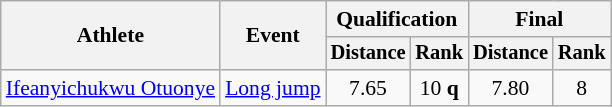<table class="wikitable" style="font-size:90%; text-align:center">
<tr>
<th rowspan=2>Athlete</th>
<th rowspan=2>Event</th>
<th colspan=2>Qualification</th>
<th colspan=2>Final</th>
</tr>
<tr style="font-size:95%">
<th>Distance</th>
<th>Rank</th>
<th>Distance</th>
<th>Rank</th>
</tr>
<tr>
<td align=left><a href='#'>Ifeanyichukwu Otuonye</a></td>
<td align=left><a href='#'>Long jump</a></td>
<td>7.65</td>
<td>10 <strong>q</strong></td>
<td>7.80</td>
<td>8</td>
</tr>
</table>
